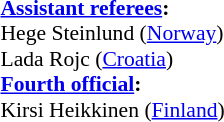<table width=50% style="font-size: 90%">
<tr>
<td><br><strong><a href='#'>Assistant referees</a>:</strong>
<br>Hege Steinlund (<a href='#'>Norway</a>)
<br>Lada Rojc (<a href='#'>Croatia</a>)
<br><strong><a href='#'>Fourth official</a>:</strong>
<br>Kirsi Heikkinen (<a href='#'>Finland</a>)</td>
</tr>
</table>
